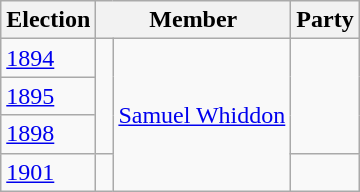<table class="wikitable">
<tr>
<th>Election</th>
<th colspan="2">Member</th>
<th>Party</th>
</tr>
<tr>
<td><a href='#'>1894</a></td>
<td rowspan="3" > </td>
<td rowspan="4"><a href='#'>Samuel Whiddon</a></td>
<td rowspan="3"></td>
</tr>
<tr>
<td><a href='#'>1895</a></td>
</tr>
<tr>
<td><a href='#'>1898</a></td>
</tr>
<tr>
<td><a href='#'>1901</a></td>
<td> </td>
<td></td>
</tr>
</table>
